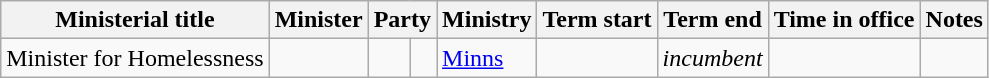<table class="wikitable sortable">
<tr>
<th>Ministerial title</th>
<th>Minister</th>
<th colspan="2">Party</th>
<th>Ministry</th>
<th data-sort-type="date">Term start</th>
<th data-sort-type=date>Term end</th>
<th>Time in office</th>
<th class="unsortable">Notes</th>
</tr>
<tr>
<td>Minister for Homelessness</td>
<td></td>
<td> </td>
<td></td>
<td><a href='#'>Minns</a></td>
<td align=center></td>
<td align=center><em>incumbent</em></td>
<td align=right></td>
<td></td>
</tr>
</table>
